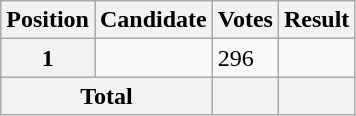<table class="wikitable sortable col3right">
<tr>
<th scope="col">Position</th>
<th scope="col">Candidate</th>
<th scope="col">Votes</th>
<th scope="col">Result</th>
</tr>
<tr>
<th scope="row">1</th>
<td></td>
<td>296</td>
<td></td>
</tr>
<tr class="sortbottom">
<th scope="row" colspan="2">Total</th>
<th></th>
<th></th>
</tr>
</table>
